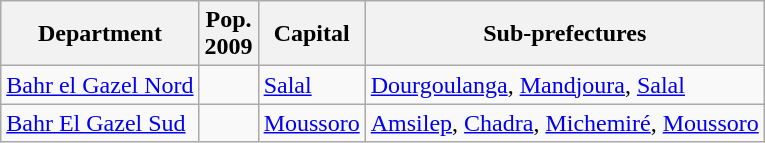<table class="wikitable">
<tr>
<th>Department</th>
<th>Pop.<br>2009</th>
<th>Capital</th>
<th>Sub-prefectures</th>
</tr>
<tr>
<td><a href='#'>Bahr el Gazel Nord</a></td>
<td align="right"></td>
<td><a href='#'>Salal</a></td>
<td><a href='#'>Dourgoulanga</a>, <a href='#'>Mandjoura</a>, <a href='#'>Salal</a></td>
</tr>
<tr>
<td><a href='#'>Bahr El Gazel Sud</a></td>
<td align="right"></td>
<td><a href='#'>Moussoro</a></td>
<td><a href='#'>Amsilep</a>, <a href='#'>Chadra</a>, <a href='#'>Michemiré</a>, <a href='#'>Moussoro</a></td>
</tr>
</table>
